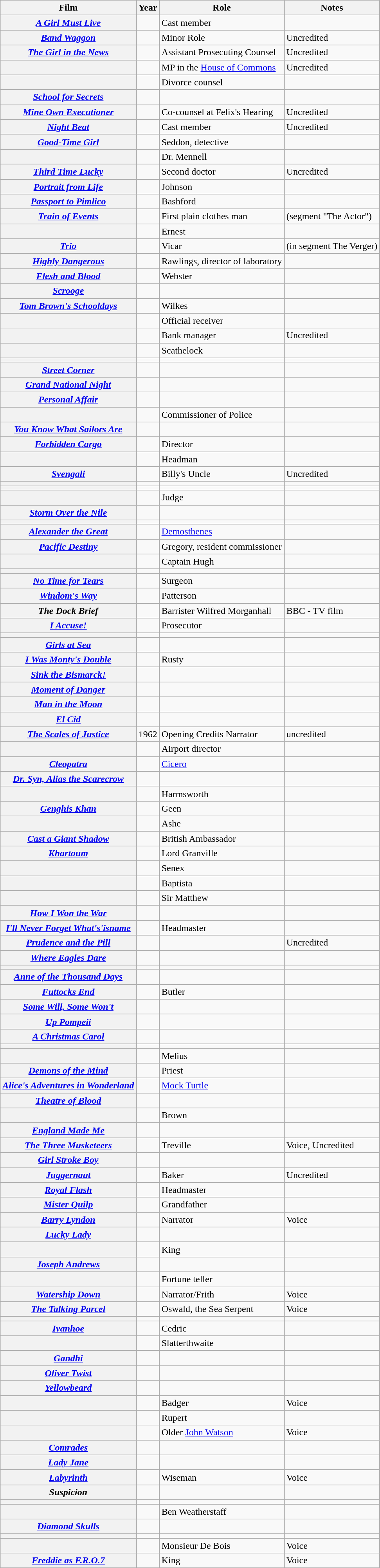<table class="wikitable plainrowheaders sortable" style="margin-right: 0;">
<tr>
<th scope="col">Film</th>
<th scope="col">Year</th>
<th scope="col">Role</th>
<th scope="col" class="unsortable">Notes</th>
</tr>
<tr>
<th scope="row"><em><a href='#'>A Girl Must Live</a></em></th>
<td></td>
<td>Cast member</td>
<td></td>
</tr>
<tr>
<th scope="row"><em><a href='#'>Band Waggon</a></em></th>
<td></td>
<td>Minor Role</td>
<td>Uncredited</td>
</tr>
<tr>
<th scope="row"><em><a href='#'>The Girl in the News</a></em></th>
<td></td>
<td>Assistant Prosecuting Counsel</td>
<td>Uncredited</td>
</tr>
<tr>
<th scope="row"></th>
<td></td>
<td>MP in the <a href='#'>House of Commons</a></td>
<td>Uncredited</td>
</tr>
<tr>
<th scope="row"></th>
<td></td>
<td>Divorce counsel</td>
<td></td>
</tr>
<tr>
<th scope="row"><em><a href='#'>School for Secrets</a></em></th>
<td></td>
<td></td>
<td></td>
</tr>
<tr>
<th scope="row"><em><a href='#'>Mine Own Executioner</a></em></th>
<td></td>
<td>Co-counsel at Felix's Hearing</td>
<td>Uncredited</td>
</tr>
<tr>
<th scope="row"><em><a href='#'>Night Beat</a></em></th>
<td></td>
<td>Cast member</td>
<td>Uncredited</td>
</tr>
<tr>
<th scope="row"><em><a href='#'>Good-Time Girl</a></em></th>
<td></td>
<td>Seddon, detective</td>
<td></td>
</tr>
<tr>
<th scope="row"></th>
<td></td>
<td>Dr. Mennell</td>
<td></td>
</tr>
<tr>
<th scope="row"><em><a href='#'>Third Time Lucky</a></em></th>
<td></td>
<td>Second doctor</td>
<td>Uncredited</td>
</tr>
<tr>
<th scope="row"><em><a href='#'>Portrait from Life</a></em></th>
<td></td>
<td>Johnson</td>
<td></td>
</tr>
<tr>
<th scope="row"><em><a href='#'>Passport to Pimlico</a></em></th>
<td></td>
<td>Bashford</td>
<td></td>
</tr>
<tr>
<th scope="row"><em><a href='#'>Train of Events</a></em></th>
<td></td>
<td>First plain clothes man</td>
<td>(segment "The Actor")</td>
</tr>
<tr>
<th scope="row"></th>
<td></td>
<td>Ernest</td>
<td></td>
</tr>
<tr>
<th scope="row"><em><a href='#'>Trio</a></em></th>
<td></td>
<td>Vicar</td>
<td>(in segment The Verger)</td>
</tr>
<tr>
<th scope="row"><em><a href='#'>Highly Dangerous</a></em></th>
<td></td>
<td>Rawlings, director of laboratory</td>
<td></td>
</tr>
<tr>
<th scope="row"><em><a href='#'>Flesh and Blood</a></em></th>
<td></td>
<td>Webster</td>
<td></td>
</tr>
<tr>
<th scope="row"><em><a href='#'>Scrooge</a></em></th>
<td></td>
<td></td>
<td></td>
</tr>
<tr>
<th scope="row"><em><a href='#'>Tom Brown's Schooldays</a></em></th>
<td></td>
<td>Wilkes</td>
<td></td>
</tr>
<tr>
<th scope="row"></th>
<td></td>
<td>Official receiver</td>
<td></td>
</tr>
<tr>
<th scope="row"></th>
<td></td>
<td>Bank manager</td>
<td>Uncredited</td>
</tr>
<tr>
<th scope="row"></th>
<td></td>
<td>Scathelock</td>
<td></td>
</tr>
<tr>
<th scope="row"></th>
<td></td>
<td></td>
<td></td>
</tr>
<tr>
<th scope="row"><em><a href='#'>Street Corner</a></em></th>
<td></td>
<td></td>
<td></td>
</tr>
<tr>
<th scope="row"><em><a href='#'>Grand National Night</a></em></th>
<td></td>
<td></td>
<td></td>
</tr>
<tr>
<th scope="row"><em><a href='#'>Personal Affair</a></em></th>
<td></td>
<td></td>
<td></td>
</tr>
<tr>
<th scope="row"></th>
<td></td>
<td>Commissioner of Police</td>
<td></td>
</tr>
<tr>
<th scope="row"><em><a href='#'>You Know What Sailors Are</a></em></th>
<td></td>
<td></td>
<td></td>
</tr>
<tr>
<th scope="row"><em><a href='#'>Forbidden Cargo</a></em></th>
<td></td>
<td>Director</td>
<td></td>
</tr>
<tr>
<th scope="row"></th>
<td></td>
<td>Headman</td>
<td></td>
</tr>
<tr>
<th scope="row"><em><a href='#'>Svengali</a></em></th>
<td></td>
<td>Billy's Uncle</td>
<td>Uncredited</td>
</tr>
<tr>
<th scope="row"></th>
<td></td>
<td></td>
<td></td>
</tr>
<tr>
<th scope="row"></th>
<td></td>
<td></td>
<td></td>
</tr>
<tr>
<th scope="row"></th>
<td></td>
<td>Judge</td>
<td></td>
</tr>
<tr>
<th scope="row"><em><a href='#'>Storm Over the Nile</a></em></th>
<td></td>
<td></td>
<td></td>
</tr>
<tr>
<th scope="row"></th>
<td></td>
<td></td>
<td></td>
</tr>
<tr>
<th scope="row"><em><a href='#'>Alexander the Great</a></em></th>
<td></td>
<td><a href='#'>Demosthenes</a></td>
<td></td>
</tr>
<tr>
<th scope="row"><em><a href='#'>Pacific Destiny</a></em></th>
<td></td>
<td>Gregory, resident commissioner</td>
<td></td>
</tr>
<tr>
<th scope="row"></th>
<td></td>
<td>Captain Hugh</td>
<td></td>
</tr>
<tr>
<th scope="row"></th>
<td></td>
<td></td>
<td></td>
</tr>
<tr>
<th scope="row"><em><a href='#'>No Time for Tears</a></em></th>
<td></td>
<td>Surgeon</td>
<td></td>
</tr>
<tr>
<th scope="row"><em><a href='#'>Windom's Way</a></em></th>
<td></td>
<td>Patterson</td>
<td></td>
</tr>
<tr>
<th scope="row"><em>The Dock Brief</em></th>
<td></td>
<td>Barrister Wilfred Morganhall</td>
<td>BBC - TV film</td>
</tr>
<tr>
<th scope="row"><em><a href='#'>I Accuse!</a></em></th>
<td></td>
<td>Prosecutor</td>
<td></td>
</tr>
<tr>
<th scope="row"></th>
<td></td>
<td></td>
<td></td>
</tr>
<tr>
<th scope="row"><em><a href='#'>Girls at Sea</a></em></th>
<td></td>
<td></td>
<td></td>
</tr>
<tr>
<th scope="row"><em><a href='#'>I Was Monty's Double</a></em></th>
<td></td>
<td>Rusty</td>
<td></td>
</tr>
<tr>
<th scope="row"><em><a href='#'>Sink the Bismarck!</a></em></th>
<td></td>
<td></td>
<td></td>
</tr>
<tr>
<th scope="row"><em><a href='#'>Moment of Danger</a></em></th>
<td></td>
<td></td>
<td></td>
</tr>
<tr>
<th scope="row"><em><a href='#'>Man in the Moon</a></em></th>
<td></td>
<td></td>
<td></td>
</tr>
<tr>
<th scope="row"><em><a href='#'>El Cid</a></em></th>
<td></td>
<td></td>
<td></td>
</tr>
<tr>
<th scope="row"><em><a href='#'>The Scales of Justice</a></em></th>
<td {[sort>1962</td>
<td>Opening Credits Narrator</td>
<td>uncredited</td>
</tr>
<tr>
<th scope="row"></th>
<td></td>
<td>Airport director</td>
<td></td>
</tr>
<tr>
<th scope="row"><em><a href='#'>Cleopatra</a></em></th>
<td></td>
<td><a href='#'>Cicero</a></td>
<td></td>
</tr>
<tr>
<th scope="row"><em><a href='#'>Dr. Syn, Alias the Scarecrow</a></em></th>
<td></td>
<td></td>
<td></td>
</tr>
<tr>
<th scope="row"></th>
<td></td>
<td>Harmsworth</td>
<td></td>
</tr>
<tr>
<th scope="row"><em><a href='#'>Genghis Khan</a></em></th>
<td></td>
<td>Geen</td>
<td></td>
</tr>
<tr>
<th scope="row"></th>
<td></td>
<td>Ashe</td>
<td></td>
</tr>
<tr>
<th scope="row"><em><a href='#'>Cast a Giant Shadow</a></em></th>
<td></td>
<td>British Ambassador</td>
<td></td>
</tr>
<tr>
<th scope="row"><em><a href='#'>Khartoum</a></em></th>
<td></td>
<td>Lord Granville</td>
<td></td>
</tr>
<tr>
<th scope="row"></th>
<td></td>
<td>Senex</td>
<td></td>
</tr>
<tr>
<th scope="row"></th>
<td></td>
<td>Baptista</td>
<td></td>
</tr>
<tr>
<th scope="row"></th>
<td></td>
<td>Sir Matthew</td>
<td></td>
</tr>
<tr>
<th scope="row"><em><a href='#'>How I Won the War</a></em></th>
<td></td>
<td></td>
<td></td>
</tr>
<tr>
<th scope="row"><em><a href='#'>I'll Never Forget What's'isname</a></em></th>
<td></td>
<td>Headmaster</td>
<td></td>
</tr>
<tr>
<th scope="row"><em><a href='#'>Prudence and the Pill</a></em></th>
<td></td>
<td></td>
<td>Uncredited</td>
</tr>
<tr>
<th scope="row"><em><a href='#'>Where Eagles Dare</a></em></th>
<td></td>
<td></td>
<td></td>
</tr>
<tr>
<th scope="row"></th>
<td></td>
<td></td>
<td></td>
</tr>
<tr>
<th scope="row"><em><a href='#'>Anne of the Thousand Days</a></em></th>
<td></td>
<td></td>
<td></td>
</tr>
<tr>
<th scope="row"><em><a href='#'>Futtocks End</a></em></th>
<td></td>
<td>Butler</td>
<td></td>
</tr>
<tr>
<th scope="row"><em><a href='#'>Some Will, Some Won't</a></em></th>
<td></td>
<td></td>
<td></td>
</tr>
<tr>
<th scope="row"><em><a href='#'>Up Pompeii</a></em></th>
<td></td>
<td></td>
<td></td>
</tr>
<tr>
<th scope="row"><em><a href='#'>A Christmas Carol</a></em></th>
<td></td>
<td></td>
<td></td>
</tr>
<tr>
<th scope="row"></th>
<td></td>
<td></td>
<td></td>
</tr>
<tr>
<th scope="row"></th>
<td></td>
<td>Melius</td>
<td></td>
</tr>
<tr>
<th scope="row"><em><a href='#'>Demons of the Mind</a></em></th>
<td></td>
<td>Priest</td>
<td></td>
</tr>
<tr>
<th scope="row"><em><a href='#'>Alice's Adventures in Wonderland</a></em></th>
<td></td>
<td><a href='#'>Mock Turtle</a></td>
<td></td>
</tr>
<tr>
<th scope="row"><em><a href='#'>Theatre of Blood</a></em></th>
<td></td>
<td></td>
<td></td>
</tr>
<tr>
<th scope="row"></th>
<td></td>
<td>Brown</td>
<td></td>
</tr>
<tr>
<th scope="row"><em><a href='#'>England Made Me</a></em></th>
<td></td>
<td></td>
<td></td>
</tr>
<tr>
<th scope="row"><em><a href='#'>The Three Musketeers</a></em></th>
<td></td>
<td>Treville</td>
<td>Voice, Uncredited</td>
</tr>
<tr>
<th scope="row"><em><a href='#'>Girl Stroke Boy</a></em></th>
<td></td>
<td></td>
<td></td>
</tr>
<tr>
<th scope="row"><em><a href='#'>Juggernaut</a></em></th>
<td></td>
<td>Baker</td>
<td>Uncredited</td>
</tr>
<tr>
<th scope="row"><em><a href='#'>Royal Flash</a></em></th>
<td></td>
<td>Headmaster</td>
<td></td>
</tr>
<tr>
<th scope="row"><em><a href='#'>Mister Quilp</a></em></th>
<td></td>
<td>Grandfather</td>
<td></td>
</tr>
<tr>
<th scope="row"><em><a href='#'>Barry Lyndon</a></em></th>
<td></td>
<td>Narrator</td>
<td>Voice</td>
</tr>
<tr>
<th scope="row"><em><a href='#'>Lucky Lady</a></em></th>
<td></td>
<td></td>
<td></td>
</tr>
<tr>
<th scope="row"></th>
<td></td>
<td>King</td>
<td></td>
</tr>
<tr>
<th scope="row"><em><a href='#'>Joseph Andrews</a></em></th>
<td></td>
<td></td>
<td></td>
</tr>
<tr>
<th scope="row"></th>
<td></td>
<td>Fortune teller</td>
<td></td>
</tr>
<tr>
<th scope="row"><em><a href='#'>Watership Down</a></em></th>
<td></td>
<td>Narrator/Frith</td>
<td>Voice</td>
</tr>
<tr>
<th scope="row"><em><a href='#'>The Talking Parcel</a></em></th>
<td></td>
<td>Oswald, the Sea Serpent</td>
<td>Voice</td>
</tr>
<tr>
<th scope="row"></th>
<td></td>
<td></td>
<td></td>
</tr>
<tr>
<th scope="row"><em><a href='#'>Ivanhoe</a></em></th>
<td></td>
<td>Cedric</td>
<td></td>
</tr>
<tr>
<th scope="row"></th>
<td></td>
<td>Slatterthwaite</td>
<td></td>
</tr>
<tr>
<th scope="row"><em><a href='#'>Gandhi</a></em></th>
<td></td>
<td></td>
<td></td>
</tr>
<tr>
<th scope="row"><em><a href='#'>Oliver Twist</a></em></th>
<td></td>
<td></td>
<td></td>
</tr>
<tr>
<th scope="row"><em><a href='#'>Yellowbeard</a></em></th>
<td></td>
<td></td>
<td></td>
</tr>
<tr>
<th scope="row"></th>
<td></td>
<td>Badger</td>
<td>Voice</td>
</tr>
<tr>
<th scope="row"></th>
<td></td>
<td>Rupert</td>
<td></td>
</tr>
<tr>
<th scope ="row"></th>
<td></td>
<td>Older <a href='#'>John Watson</a></td>
<td>Voice</td>
</tr>
<tr>
<th scope="row"><em><a href='#'>Comrades</a></em></th>
<td></td>
<td></td>
<td></td>
</tr>
<tr>
<th scope="row"><em><a href='#'>Lady Jane</a></em></th>
<td></td>
<td></td>
<td></td>
</tr>
<tr>
<th scope="row"><em><a href='#'>Labyrinth</a></em></th>
<td></td>
<td>Wiseman</td>
<td>Voice</td>
</tr>
<tr>
<th scope="row"><em>Suspicion</em></th>
<td></td>
<td></td>
<td></td>
</tr>
<tr>
<th scope="row"></th>
<td></td>
<td></td>
<td></td>
</tr>
<tr>
<th scope="row"></th>
<td></td>
<td>Ben Weatherstaff</td>
<td></td>
</tr>
<tr>
<th scope="row"><em><a href='#'>Diamond Skulls</a></em></th>
<td></td>
<td></td>
<td></td>
</tr>
<tr>
<th scope="row"></th>
<td></td>
<td></td>
<td></td>
</tr>
<tr>
<th scope="row"></th>
<td></td>
<td>Monsieur De Bois</td>
<td>Voice</td>
</tr>
<tr>
<th scope="row"><em><a href='#'>Freddie as F.R.O.7</a></em></th>
<td></td>
<td>King</td>
<td>Voice</td>
</tr>
</table>
